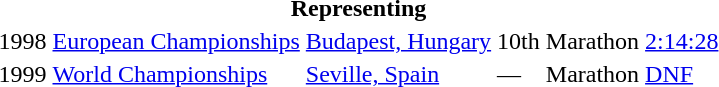<table>
<tr>
<th colspan="6">Representing </th>
</tr>
<tr>
<td>1998</td>
<td><a href='#'>European Championships</a></td>
<td><a href='#'>Budapest, Hungary</a></td>
<td>10th</td>
<td>Marathon</td>
<td><a href='#'>2:14:28</a></td>
</tr>
<tr>
<td>1999</td>
<td><a href='#'>World Championships</a></td>
<td><a href='#'>Seville, Spain</a></td>
<td>—</td>
<td>Marathon</td>
<td><a href='#'>DNF</a></td>
</tr>
</table>
